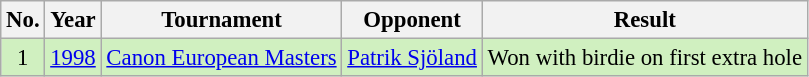<table class="wikitable" style="font-size:95%;">
<tr>
<th>No.</th>
<th>Year</th>
<th>Tournament</th>
<th>Opponent</th>
<th>Result</th>
</tr>
<tr style="background:#D0F0C0;">
<td align=center>1</td>
<td><a href='#'>1998</a></td>
<td><a href='#'>Canon European Masters</a></td>
<td> <a href='#'>Patrik Sjöland</a></td>
<td>Won with birdie on first extra hole</td>
</tr>
</table>
